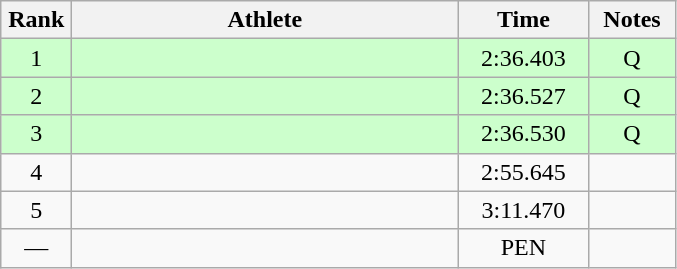<table class=wikitable style="text-align:center">
<tr>
<th width=40>Rank</th>
<th width=250>Athlete</th>
<th width=80>Time</th>
<th width=50>Notes</th>
</tr>
<tr bgcolor="ccffcc">
<td>1</td>
<td align=left></td>
<td>2:36.403</td>
<td>Q</td>
</tr>
<tr bgcolor="ccffcc">
<td>2</td>
<td align=left></td>
<td>2:36.527</td>
<td>Q</td>
</tr>
<tr bgcolor="ccffcc">
<td>3</td>
<td align=left></td>
<td>2:36.530</td>
<td>Q</td>
</tr>
<tr>
<td>4</td>
<td align=left></td>
<td>2:55.645</td>
<td></td>
</tr>
<tr>
<td>5</td>
<td align=left></td>
<td>3:11.470</td>
<td></td>
</tr>
<tr>
<td>—</td>
<td align=left></td>
<td>PEN</td>
<td></td>
</tr>
</table>
